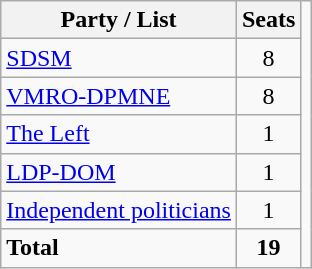<table class="wikitable">
<tr>
<th><strong>Party / List</strong></th>
<th><strong>Seats</strong></th>
<td rowspan="10"></td>
</tr>
<tr style="text-align:center;">
<td style="text-align:left;"><a href='#'>SDSM</a></td>
<td>8</td>
</tr>
<tr style="text-align:center;">
<td style="text-align:left;"><a href='#'>VMRO-DPMNE</a></td>
<td>8</td>
</tr>
<tr style="text-align:center;">
<td style="text-align:left;"><a href='#'>The Left</a></td>
<td>1</td>
</tr>
<tr style="text-align:center;">
<td style="text-align:left;"><a href='#'>LDP-DOM</a></td>
<td>1</td>
</tr>
<tr style="text-align:center;">
<td style="text-align:left;"><a href='#'>Independent politicians</a></td>
<td>1</td>
</tr>
<tr>
<td><strong>Total</strong></td>
<td style="text-align:center;"><strong>19</strong></td>
</tr>
</table>
